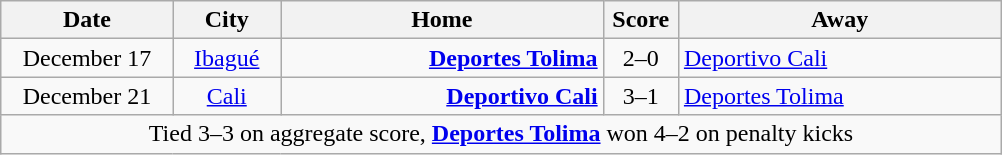<table class="wikitable" style="margin:0.5em auto; text-align:center;">
<tr>
<th width=16%>Date</th>
<th width=10%>City</th>
<th width=30%>Home</th>
<th width=7%>Score</th>
<th width=30%>Away</th>
</tr>
<tr>
<td>December 17</td>
<td><a href='#'>Ibagué</a></td>
<td style="text-align:right;"><strong><a href='#'>Deportes Tolima</a></strong></td>
<td>2–0</td>
<td style="text-align:left;"><a href='#'>Deportivo Cali</a></td>
</tr>
<tr>
<td>December 21</td>
<td><a href='#'>Cali</a></td>
<td style="text-align:right;"><strong><a href='#'>Deportivo Cali</a></strong></td>
<td>3–1</td>
<td style="text-align:left;"><a href='#'>Deportes Tolima</a></td>
</tr>
<tr>
<td colspan=5>Tied 3–3 on aggregate score, <strong><a href='#'>Deportes Tolima</a></strong> won 4–2 on penalty kicks</td>
</tr>
</table>
